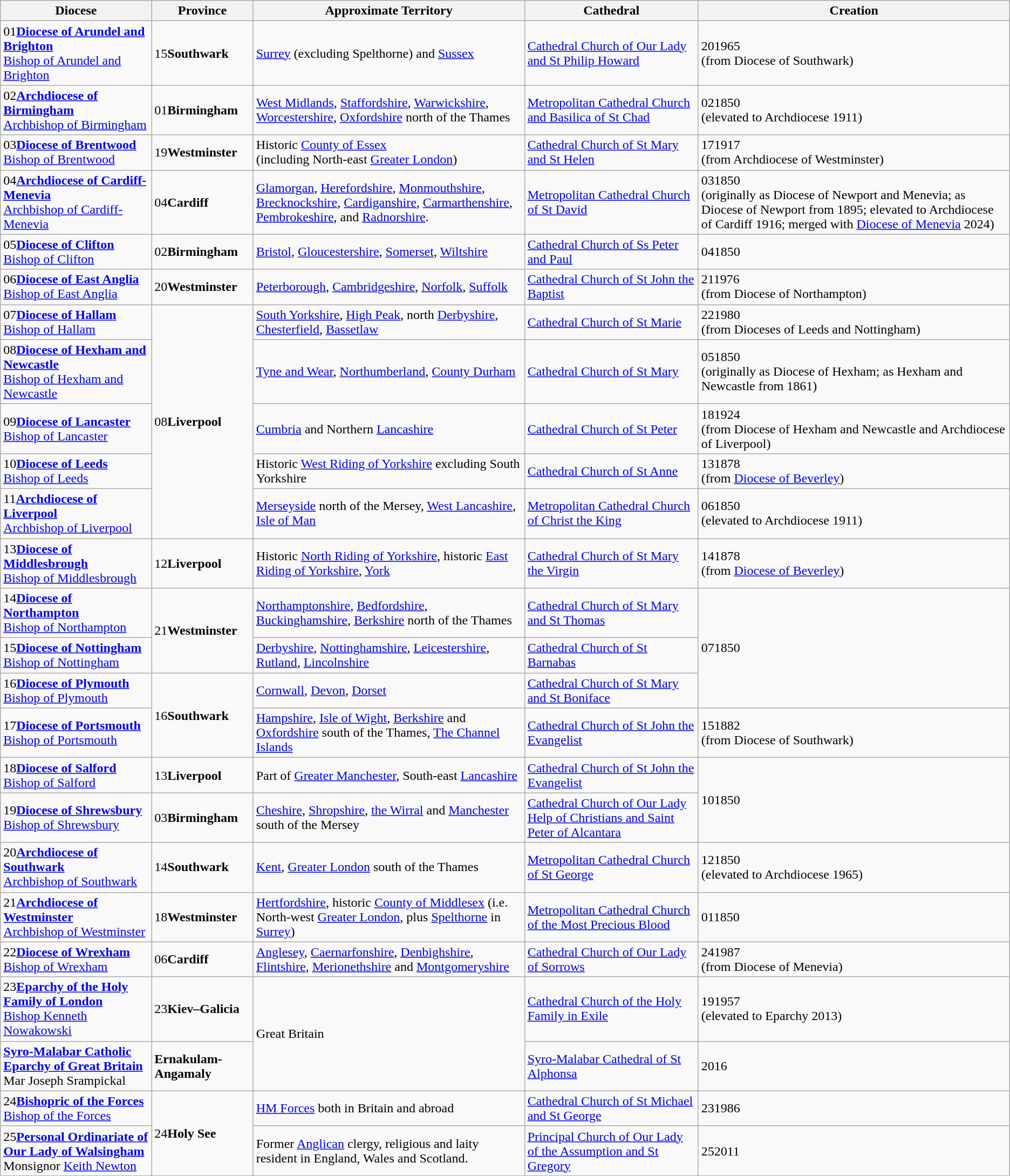<table class="wikitable sortable">
<tr>
<th>Diocese</th>
<th>Province</th>
<th class="unsortable">Approximate Territory</th>
<th class="unsortable">Cathedral</th>
<th>Creation</th>
</tr>
<tr>
<td><span>01</span><strong><a href='#'>Diocese of Arundel and Brighton</a></strong><br><a href='#'>Bishop of Arundel and Brighton</a></td>
<td><span>15</span><strong>Southwark</strong></td>
<td><a href='#'>Surrey</a> (excluding Spelthorne) and <a href='#'>Sussex</a></td>
<td><a href='#'>Cathedral Church of Our Lady and St Philip Howard</a></td>
<td><span>20</span>1965<br>(from Diocese of Southwark)</td>
</tr>
<tr>
<td><span>02</span><strong><a href='#'>Archdiocese of Birmingham</a></strong><br><a href='#'>Archbishop of Birmingham</a></td>
<td><span>01</span><strong>Birmingham</strong></td>
<td><a href='#'>West Midlands</a>, <a href='#'>Staffordshire</a>, <a href='#'>Warwickshire</a>, <a href='#'>Worcestershire</a>, <a href='#'>Oxfordshire</a> north of the Thames</td>
<td><a href='#'>Metropolitan Cathedral Church and Basilica of St Chad</a></td>
<td><span>02</span>1850<br>(elevated to Archdiocese 1911)</td>
</tr>
<tr>
<td><span>03</span><strong><a href='#'>Diocese of Brentwood</a></strong><br><a href='#'>Bishop of Brentwood</a></td>
<td><span>19</span><strong>Westminster</strong></td>
<td>Historic <a href='#'>County of Essex</a><br>(including North-east <a href='#'>Greater London</a>)</td>
<td><a href='#'>Cathedral Church of St Mary and St Helen</a></td>
<td><span>17</span>1917<br>(from Archdiocese of Westminster)</td>
</tr>
<tr>
<td><span>04</span><strong><a href='#'>Archdiocese of Cardiff-Menevia</a></strong><br><a href='#'>Archbishop of Cardiff-Menevia</a></td>
<td><span>04</span><strong>Cardiff</strong></td>
<td><a href='#'>Glamorgan</a>, <a href='#'>Herefordshire</a>, <a href='#'>Monmouthshire</a>, <a href='#'>Brecknockshire</a>, <a href='#'>Cardiganshire</a>, <a href='#'>Carmarthenshire</a>, <a href='#'>Pembrokeshire</a>, and <a href='#'>Radnorshire</a>.</td>
<td><a href='#'>Metropolitan Cathedral Church of St David</a></td>
<td><span>03</span>1850<br>(originally as Diocese of Newport and Menevia; as Diocese of Newport from 1895; elevated to Archdiocese of Cardiff 1916; merged with <a href='#'>Diocese of Menevia</a> 2024)</td>
</tr>
<tr>
<td><span>05</span><strong><a href='#'>Diocese of Clifton</a></strong><br><a href='#'>Bishop of Clifton</a></td>
<td><span>02</span><strong>Birmingham</strong></td>
<td><a href='#'>Bristol</a>, <a href='#'>Gloucestershire</a>, <a href='#'>Somerset</a>, <a href='#'>Wiltshire</a></td>
<td><a href='#'>Cathedral Church of Ss Peter and Paul</a></td>
<td><span>04</span>1850</td>
</tr>
<tr>
<td><span>06</span><strong><a href='#'>Diocese of East Anglia</a></strong><br><a href='#'>Bishop of East Anglia</a></td>
<td><span>20</span><strong>Westminster</strong></td>
<td><a href='#'>Peterborough</a>, <a href='#'>Cambridgeshire</a>, <a href='#'>Norfolk</a>, <a href='#'>Suffolk</a></td>
<td><a href='#'>Cathedral Church of St John the Baptist</a></td>
<td><span>21</span>1976<br>(from Diocese of Northampton)</td>
</tr>
<tr>
<td><span>07</span><strong><a href='#'>Diocese of Hallam</a></strong><br><a href='#'>Bishop of Hallam</a></td>
<td rowspan="5"><span>08</span><strong>Liverpool</strong></td>
<td><a href='#'>South Yorkshire</a>, <a href='#'>High Peak</a>, north <a href='#'>Derbyshire</a>, <a href='#'>Chesterfield</a>, <a href='#'>Bassetlaw</a></td>
<td><a href='#'>Cathedral Church of St Marie</a></td>
<td><span>22</span>1980<br>(from Dioceses of Leeds and Nottingham)</td>
</tr>
<tr>
<td><span>08</span><strong><a href='#'>Diocese of Hexham and Newcastle</a></strong><br><a href='#'>Bishop of Hexham and Newcastle</a></td>
<td><a href='#'>Tyne and Wear</a>, <a href='#'>Northumberland</a>, <a href='#'>County Durham</a></td>
<td><a href='#'>Cathedral Church of St Mary</a></td>
<td><span>05</span>1850<br>(originally as Diocese of Hexham; as Hexham and Newcastle from 1861)</td>
</tr>
<tr>
<td><span>09</span><strong><a href='#'>Diocese of Lancaster</a></strong><br><a href='#'>Bishop of Lancaster</a></td>
<td><a href='#'>Cumbria</a> and Northern <a href='#'>Lancashire</a></td>
<td><a href='#'>Cathedral Church of St Peter</a></td>
<td><span>18</span>1924<br>(from Diocese of Hexham and Newcastle and Archdiocese of Liverpool)</td>
</tr>
<tr>
<td><span>10</span><strong><a href='#'>Diocese of Leeds</a></strong><br><a href='#'>Bishop of Leeds</a></td>
<td>Historic <a href='#'>West Riding of Yorkshire</a> excluding South Yorkshire</td>
<td><a href='#'>Cathedral Church of St Anne</a></td>
<td><span>13</span>1878<br>(from <a href='#'>Diocese of Beverley</a>)</td>
</tr>
<tr>
<td><span>11</span><strong><a href='#'>Archdiocese of Liverpool</a></strong><br><a href='#'>Archbishop of Liverpool</a></td>
<td><a href='#'>Merseyside</a> north of the Mersey, <a href='#'>West Lancashire</a>, <a href='#'>Isle of Man</a></td>
<td><a href='#'>Metropolitan Cathedral Church of Christ the King</a></td>
<td><span>06</span>1850<br>(elevated to Archdiocese 1911)</td>
</tr>
<tr>
<td><span>13</span><strong><a href='#'>Diocese of Middlesbrough</a></strong><br><a href='#'>Bishop of Middlesbrough</a></td>
<td><span>12</span><strong>Liverpool</strong></td>
<td>Historic <a href='#'>North Riding of Yorkshire</a>, historic <a href='#'>East Riding of Yorkshire</a>, <a href='#'>York</a></td>
<td><a href='#'>Cathedral Church of St Mary the Virgin</a></td>
<td><span>14</span>1878<br>(from <a href='#'>Diocese of Beverley</a>)</td>
</tr>
<tr>
<td><span>14</span><strong><a href='#'>Diocese of Northampton</a></strong><br><a href='#'>Bishop of Northampton</a></td>
<td rowspan="2"><span>21</span><strong>Westminster</strong></td>
<td><a href='#'>Northamptonshire</a>, <a href='#'>Bedfordshire</a>, <a href='#'>Buckinghamshire</a>, <a href='#'>Berkshire</a> north of the Thames</td>
<td><a href='#'>Cathedral Church of St Mary and St Thomas</a></td>
<td rowspan="3"><span>07</span>1850</td>
</tr>
<tr>
<td><span>15</span><strong><a href='#'>Diocese of Nottingham</a></strong><br><a href='#'>Bishop of Nottingham</a></td>
<td><a href='#'>Derbyshire</a>, <a href='#'>Nottinghamshire</a>, <a href='#'>Leicestershire</a>, <a href='#'>Rutland</a>, <a href='#'>Lincolnshire</a></td>
<td><a href='#'>Cathedral Church of St Barnabas</a></td>
</tr>
<tr>
<td><span>16</span><strong><a href='#'>Diocese of Plymouth</a></strong><br><a href='#'>Bishop of Plymouth</a></td>
<td rowspan="2"><span>16</span><strong>Southwark</strong></td>
<td><a href='#'>Cornwall</a>, <a href='#'>Devon</a>, <a href='#'>Dorset</a></td>
<td><a href='#'>Cathedral Church of St Mary and St Boniface</a></td>
</tr>
<tr>
<td><span>17</span><strong><a href='#'>Diocese of Portsmouth</a></strong><br><a href='#'>Bishop of Portsmouth</a></td>
<td><a href='#'>Hampshire</a>, <a href='#'>Isle of Wight</a>, <a href='#'>Berkshire</a> and <a href='#'>Oxfordshire</a> south of the Thames, <a href='#'>The Channel Islands</a></td>
<td><a href='#'>Cathedral Church of St John the Evangelist</a></td>
<td><span>15</span>1882<br>(from Diocese of Southwark)</td>
</tr>
<tr>
<td><span>18</span><strong><a href='#'>Diocese of Salford</a></strong><br><a href='#'>Bishop of Salford</a></td>
<td><span>13</span><strong>Liverpool</strong></td>
<td>Part of <a href='#'>Greater Manchester</a>, South-east <a href='#'>Lancashire</a></td>
<td><a href='#'>Cathedral Church of St John the Evangelist</a></td>
<td rowspan="2"><span>10</span>1850</td>
</tr>
<tr>
<td><span>19</span><strong><a href='#'>Diocese of Shrewsbury</a></strong><br><a href='#'>Bishop of Shrewsbury</a></td>
<td><span>03</span><strong>Birmingham</strong></td>
<td><a href='#'>Cheshire</a>, <a href='#'>Shropshire</a>, <a href='#'>the Wirral</a> and <a href='#'>Manchester</a> south of the Mersey</td>
<td><a href='#'>Cathedral Church of Our Lady Help of Christians and Saint Peter of Alcantara</a></td>
</tr>
<tr>
<td><span>20</span><strong><a href='#'>Archdiocese of Southwark</a></strong><br><a href='#'>Archbishop of Southwark</a></td>
<td><span>14</span><strong>Southwark</strong></td>
<td><a href='#'>Kent</a>, <a href='#'>Greater London</a> south of the Thames</td>
<td><a href='#'>Metropolitan Cathedral Church of St George</a></td>
<td><span>12</span>1850<br>(elevated to Archdiocese 1965)</td>
</tr>
<tr>
<td><span>21</span><strong><a href='#'>Archdiocese of Westminster</a></strong><br><a href='#'>Archbishop of Westminster</a></td>
<td><span>18</span><strong>Westminster</strong></td>
<td><a href='#'>Hertfordshire</a>, historic <a href='#'>County of Middlesex</a> (i.e. North-west <a href='#'>Greater London</a>, plus <a href='#'>Spelthorne</a> in <a href='#'>Surrey</a>)</td>
<td><a href='#'>Metropolitan Cathedral Church of the Most Precious Blood</a></td>
<td><span>01</span>1850</td>
</tr>
<tr>
<td><span>22</span><strong><a href='#'>Diocese of Wrexham</a></strong><br><a href='#'>Bishop of Wrexham</a></td>
<td><span>06</span><strong>Cardiff</strong></td>
<td><a href='#'>Anglesey</a>, <a href='#'>Caernarfonshire</a>, <a href='#'>Denbighshire</a>, <a href='#'>Flintshire</a>, <a href='#'>Merionethshire</a> and <a href='#'>Montgomeryshire</a></td>
<td><a href='#'>Cathedral Church of Our Lady of Sorrows</a></td>
<td><span>24</span>1987<br>(from Diocese of Menevia)</td>
</tr>
<tr>
<td><span>23</span><strong><a href='#'>Eparchy of the Holy Family of London</a></strong><br><a href='#'>Bishop Kenneth Nowakowski</a></td>
<td><span>23</span><strong>Kiev–Galicia</strong></td>
<td rowspan="2">Great Britain</td>
<td><a href='#'>Cathedral Church of the Holy Family in Exile</a></td>
<td><span>19</span>1957<br>(elevated to Eparchy 2013)</td>
</tr>
<tr>
<td><strong><a href='#'>Syro-Malabar Catholic Eparchy of Great Britain</a></strong><br>Mar Joseph Srampickal</td>
<td><strong>Ernakulam-Angamaly</strong></td>
<td><a href='#'>Syro-Malabar Cathedral of St Alphonsa</a></td>
<td>2016</td>
</tr>
<tr>
<td><span>24</span><strong><a href='#'>Bishopric of the Forces</a></strong><br><a href='#'>Bishop of the Forces</a></td>
<td rowspan="2"><span>24</span><strong>Holy See</strong></td>
<td><a href='#'>HM Forces</a> both in Britain and abroad</td>
<td><a href='#'>Cathedral Church of St Michael and St George</a></td>
<td><span>23</span>1986</td>
</tr>
<tr>
<td><span>25</span><strong><a href='#'>Personal Ordinariate of Our Lady of Walsingham</a></strong><br>Monsignor <a href='#'>Keith Newton</a></td>
<td>Former <a href='#'>Anglican</a> clergy, religious and laity resident in England, Wales and Scotland.</td>
<td><a href='#'>Principal Church of Our Lady of the Assumption and St Gregory</a></td>
<td><span>25</span>2011</td>
</tr>
<tr valign=top>
</tr>
</table>
